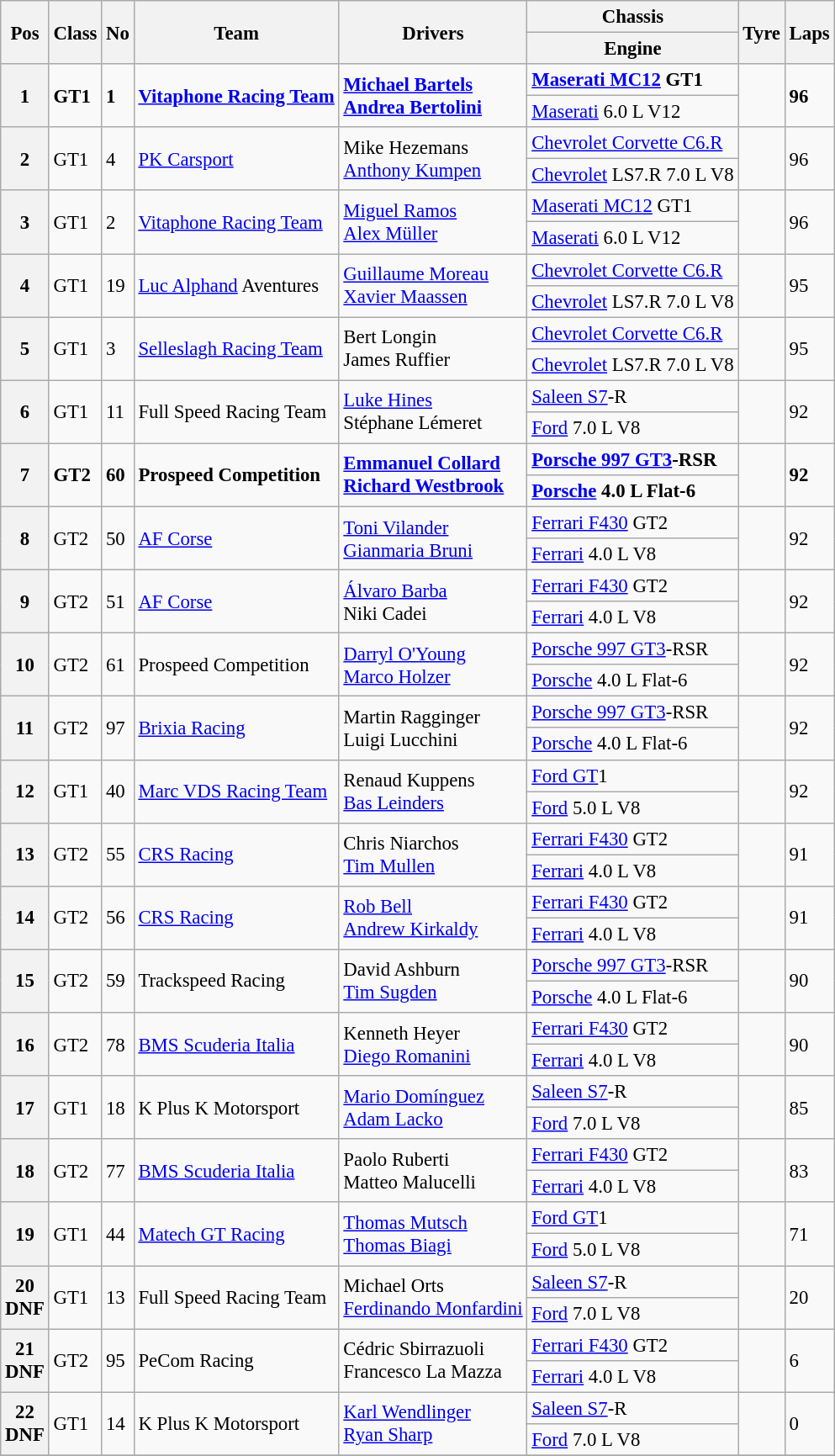<table class="wikitable" style="font-size: 95%;">
<tr>
<th rowspan=2>Pos</th>
<th rowspan=2>Class</th>
<th rowspan=2>No</th>
<th rowspan=2>Team</th>
<th rowspan=2>Drivers</th>
<th>Chassis</th>
<th rowspan=2>Tyre</th>
<th rowspan=2>Laps</th>
</tr>
<tr>
<th>Engine</th>
</tr>
<tr style="font-weight:bold">
<th rowspan=2>1</th>
<td rowspan=2>GT1</td>
<td rowspan=2>1</td>
<td rowspan=2> <a href='#'>Vitaphone Racing Team</a></td>
<td rowspan=2> <a href='#'>Michael Bartels</a><br> <a href='#'>Andrea Bertolini</a></td>
<td><a href='#'>Maserati MC12</a> GT1</td>
<td rowspan=2></td>
<td rowspan=2>96</td>
</tr>
<tr>
<td><a href='#'>Maserati</a> 6.0 L V12</td>
</tr>
<tr>
<th rowspan=2>2</th>
<td rowspan=2>GT1</td>
<td rowspan=2>4</td>
<td rowspan=2> <a href='#'>PK Carsport</a></td>
<td rowspan=2> Mike Hezemans<br> <a href='#'>Anthony Kumpen</a></td>
<td><a href='#'>Chevrolet Corvette C6.R</a></td>
<td rowspan=2></td>
<td rowspan=2>96</td>
</tr>
<tr>
<td><a href='#'>Chevrolet</a> LS7.R 7.0 L V8</td>
</tr>
<tr>
<th rowspan=2>3</th>
<td rowspan=2>GT1</td>
<td rowspan=2>2</td>
<td rowspan=2> <a href='#'>Vitaphone Racing Team</a></td>
<td rowspan=2> <a href='#'>Miguel Ramos</a><br> <a href='#'>Alex Müller</a></td>
<td><a href='#'>Maserati MC12</a> GT1</td>
<td rowspan=2></td>
<td rowspan=2>96</td>
</tr>
<tr>
<td><a href='#'>Maserati</a> 6.0 L V12</td>
</tr>
<tr>
<th rowspan=2>4</th>
<td rowspan=2>GT1</td>
<td rowspan=2>19</td>
<td rowspan=2> <a href='#'>Luc Alphand</a> Aventures</td>
<td rowspan=2> <a href='#'>Guillaume Moreau</a><br> <a href='#'>Xavier Maassen</a></td>
<td><a href='#'>Chevrolet Corvette C6.R</a></td>
<td rowspan=2></td>
<td rowspan=2>95</td>
</tr>
<tr>
<td><a href='#'>Chevrolet</a> LS7.R 7.0 L V8</td>
</tr>
<tr>
<th rowspan=2>5</th>
<td rowspan=2>GT1</td>
<td rowspan=2>3</td>
<td rowspan=2> <a href='#'>Selleslagh Racing Team</a></td>
<td rowspan=2> Bert Longin<br> James Ruffier</td>
<td><a href='#'>Chevrolet Corvette C6.R</a></td>
<td rowspan=2></td>
<td rowspan=2>95</td>
</tr>
<tr>
<td><a href='#'>Chevrolet</a> LS7.R 7.0 L V8</td>
</tr>
<tr>
<th rowspan=2>6</th>
<td rowspan=2>GT1</td>
<td rowspan=2>11</td>
<td rowspan=2> Full Speed Racing Team</td>
<td rowspan=2> <a href='#'>Luke Hines</a><br> Stéphane Lémeret</td>
<td><a href='#'>Saleen S7</a>-R</td>
<td rowspan=2></td>
<td rowspan=2>92</td>
</tr>
<tr>
<td><a href='#'>Ford</a> 7.0 L V8</td>
</tr>
<tr style="font-weight:bold">
<th rowspan=2>7</th>
<td rowspan=2>GT2</td>
<td rowspan=2>60</td>
<td rowspan=2> Prospeed Competition</td>
<td rowspan=2> <a href='#'>Emmanuel Collard</a><br> <a href='#'>Richard Westbrook</a></td>
<td><a href='#'>Porsche 997 GT3</a>-RSR</td>
<td rowspan=2></td>
<td rowspan=2>92</td>
</tr>
<tr style="font-weight:bold">
<td><a href='#'>Porsche</a> 4.0 L Flat-6</td>
</tr>
<tr>
<th rowspan=2>8</th>
<td rowspan=2>GT2</td>
<td rowspan=2>50</td>
<td rowspan=2> <a href='#'>AF Corse</a></td>
<td rowspan=2> <a href='#'>Toni Vilander</a><br> <a href='#'>Gianmaria Bruni</a></td>
<td><a href='#'>Ferrari F430</a> GT2</td>
<td rowspan=2></td>
<td rowspan=2>92</td>
</tr>
<tr>
<td><a href='#'>Ferrari</a> 4.0 L V8</td>
</tr>
<tr>
<th rowspan=2>9</th>
<td rowspan=2>GT2</td>
<td rowspan=2>51</td>
<td rowspan=2> <a href='#'>AF Corse</a></td>
<td rowspan=2> <a href='#'>Álvaro Barba</a><br> Niki Cadei</td>
<td><a href='#'>Ferrari F430</a> GT2</td>
<td rowspan=2></td>
<td rowspan=2>92</td>
</tr>
<tr>
<td><a href='#'>Ferrari</a> 4.0 L V8</td>
</tr>
<tr>
<th rowspan=2>10</th>
<td rowspan=2>GT2</td>
<td rowspan=2>61</td>
<td rowspan=2> Prospeed Competition</td>
<td rowspan=2> <a href='#'>Darryl O'Young</a><br> <a href='#'>Marco Holzer</a></td>
<td><a href='#'>Porsche 997 GT3</a>-RSR</td>
<td rowspan=2></td>
<td rowspan=2>92</td>
</tr>
<tr>
<td><a href='#'>Porsche</a> 4.0 L Flat-6</td>
</tr>
<tr>
<th rowspan=2>11</th>
<td rowspan=2>GT2</td>
<td rowspan=2>97</td>
<td rowspan=2> <a href='#'>Brixia Racing</a></td>
<td rowspan=2> Martin Ragginger<br> Luigi Lucchini</td>
<td><a href='#'>Porsche 997 GT3</a>-RSR</td>
<td rowspan=2></td>
<td rowspan=2>92</td>
</tr>
<tr>
<td><a href='#'>Porsche</a> 4.0 L Flat-6</td>
</tr>
<tr>
<th rowspan=2>12</th>
<td rowspan=2>GT1</td>
<td rowspan=2>40</td>
<td rowspan=2> <a href='#'>Marc VDS Racing Team</a></td>
<td rowspan=2> Renaud Kuppens<br> <a href='#'>Bas Leinders</a></td>
<td><a href='#'>Ford GT</a>1</td>
<td rowspan=2></td>
<td rowspan=2>92</td>
</tr>
<tr>
<td><a href='#'>Ford</a> 5.0 L V8</td>
</tr>
<tr>
<th rowspan=2>13</th>
<td rowspan=2>GT2</td>
<td rowspan=2>55</td>
<td rowspan=2> <a href='#'>CRS Racing</a></td>
<td rowspan=2> Chris Niarchos<br> <a href='#'>Tim Mullen</a></td>
<td><a href='#'>Ferrari F430</a> GT2</td>
<td rowspan=2></td>
<td rowspan=2>91</td>
</tr>
<tr>
<td><a href='#'>Ferrari</a> 4.0 L V8</td>
</tr>
<tr>
<th rowspan=2>14</th>
<td rowspan=2>GT2</td>
<td rowspan=2>56</td>
<td rowspan=2> <a href='#'>CRS Racing</a></td>
<td rowspan=2> <a href='#'>Rob Bell</a><br> <a href='#'>Andrew Kirkaldy</a></td>
<td><a href='#'>Ferrari F430</a> GT2</td>
<td rowspan=2></td>
<td rowspan=2>91</td>
</tr>
<tr>
<td><a href='#'>Ferrari</a> 4.0 L V8</td>
</tr>
<tr>
<th rowspan=2>15</th>
<td rowspan=2>GT2</td>
<td rowspan=2>59</td>
<td rowspan=2> Trackspeed Racing</td>
<td rowspan=2> David Ashburn<br> <a href='#'>Tim Sugden</a></td>
<td><a href='#'>Porsche 997 GT3</a>-RSR</td>
<td rowspan=2></td>
<td rowspan=2>90</td>
</tr>
<tr>
<td><a href='#'>Porsche</a> 4.0 L Flat-6</td>
</tr>
<tr>
<th rowspan=2>16</th>
<td rowspan=2>GT2</td>
<td rowspan=2>78</td>
<td rowspan=2> <a href='#'>BMS Scuderia Italia</a></td>
<td rowspan=2> Kenneth Heyer<br> <a href='#'>Diego Romanini</a></td>
<td><a href='#'>Ferrari F430</a> GT2</td>
<td rowspan=2></td>
<td rowspan=2>90</td>
</tr>
<tr>
<td><a href='#'>Ferrari</a> 4.0 L V8</td>
</tr>
<tr>
<th rowspan=2>17</th>
<td rowspan=2>GT1</td>
<td rowspan=2>18</td>
<td rowspan=2> K Plus K Motorsport</td>
<td rowspan=2> <a href='#'>Mario Domínguez</a><br> <a href='#'>Adam Lacko</a></td>
<td><a href='#'>Saleen S7</a>-R</td>
<td rowspan=2></td>
<td rowspan=2>85</td>
</tr>
<tr>
<td><a href='#'>Ford</a> 7.0 L V8</td>
</tr>
<tr>
<th rowspan=2>18</th>
<td rowspan=2>GT2</td>
<td rowspan=2>77</td>
<td rowspan=2> <a href='#'>BMS Scuderia Italia</a></td>
<td rowspan=2> Paolo Ruberti<br> Matteo Malucelli</td>
<td><a href='#'>Ferrari F430</a> GT2</td>
<td rowspan=2></td>
<td rowspan=2>83</td>
</tr>
<tr>
<td><a href='#'>Ferrari</a> 4.0 L V8</td>
</tr>
<tr>
<th rowspan=2>19</th>
<td rowspan=2>GT1</td>
<td rowspan=2>44</td>
<td rowspan=2> <a href='#'>Matech GT Racing</a></td>
<td rowspan=2> <a href='#'>Thomas Mutsch</a><br> <a href='#'>Thomas Biagi</a></td>
<td><a href='#'>Ford GT</a>1</td>
<td rowspan=2></td>
<td rowspan=2>71</td>
</tr>
<tr>
<td><a href='#'>Ford</a> 5.0 L V8</td>
</tr>
<tr>
<th rowspan=2>20<br>DNF</th>
<td rowspan=2>GT1</td>
<td rowspan=2>13</td>
<td rowspan=2> Full Speed Racing Team</td>
<td rowspan=2> Michael Orts<br> <a href='#'>Ferdinando Monfardini</a></td>
<td><a href='#'>Saleen S7</a>-R</td>
<td rowspan=2></td>
<td rowspan=2>20</td>
</tr>
<tr>
<td><a href='#'>Ford</a> 7.0 L V8</td>
</tr>
<tr>
<th rowspan=2>21<br>DNF</th>
<td rowspan=2>GT2</td>
<td rowspan=2>95</td>
<td rowspan=2> PeCom Racing</td>
<td rowspan=2> Cédric Sbirrazuoli<br> Francesco La Mazza</td>
<td><a href='#'>Ferrari F430</a> GT2</td>
<td rowspan=2></td>
<td rowspan=2>6</td>
</tr>
<tr>
<td><a href='#'>Ferrari</a> 4.0 L V8</td>
</tr>
<tr>
<th rowspan=2>22<br>DNF</th>
<td rowspan=2>GT1</td>
<td rowspan=2>14</td>
<td rowspan=2> K Plus K Motorsport</td>
<td rowspan=2> <a href='#'>Karl Wendlinger</a><br> <a href='#'>Ryan Sharp</a></td>
<td><a href='#'>Saleen S7</a>-R</td>
<td rowspan=2></td>
<td rowspan=2>0</td>
</tr>
<tr>
<td><a href='#'>Ford</a> 7.0 L V8</td>
</tr>
<tr>
</tr>
</table>
